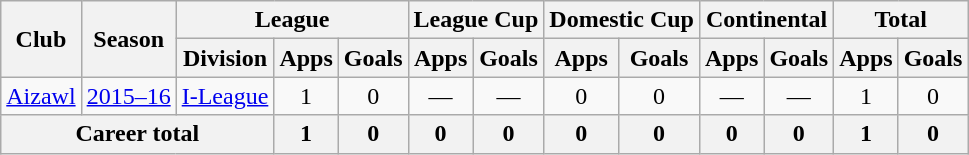<table class="wikitable" style="text-align: center;">
<tr>
<th rowspan="2">Club</th>
<th rowspan="2">Season</th>
<th colspan="3">League</th>
<th colspan="2">League Cup</th>
<th colspan="2">Domestic Cup</th>
<th colspan="2">Continental</th>
<th colspan="2">Total</th>
</tr>
<tr>
<th>Division</th>
<th>Apps</th>
<th>Goals</th>
<th>Apps</th>
<th>Goals</th>
<th>Apps</th>
<th>Goals</th>
<th>Apps</th>
<th>Goals</th>
<th>Apps</th>
<th>Goals</th>
</tr>
<tr>
<td rowspan="1"><a href='#'>Aizawl</a></td>
<td><a href='#'>2015–16</a></td>
<td><a href='#'>I-League</a></td>
<td>1</td>
<td>0</td>
<td>—</td>
<td>—</td>
<td>0</td>
<td>0</td>
<td>—</td>
<td>—</td>
<td>1</td>
<td>0</td>
</tr>
<tr>
<th colspan="3">Career total</th>
<th>1</th>
<th>0</th>
<th>0</th>
<th>0</th>
<th>0</th>
<th>0</th>
<th>0</th>
<th>0</th>
<th>1</th>
<th>0</th>
</tr>
</table>
